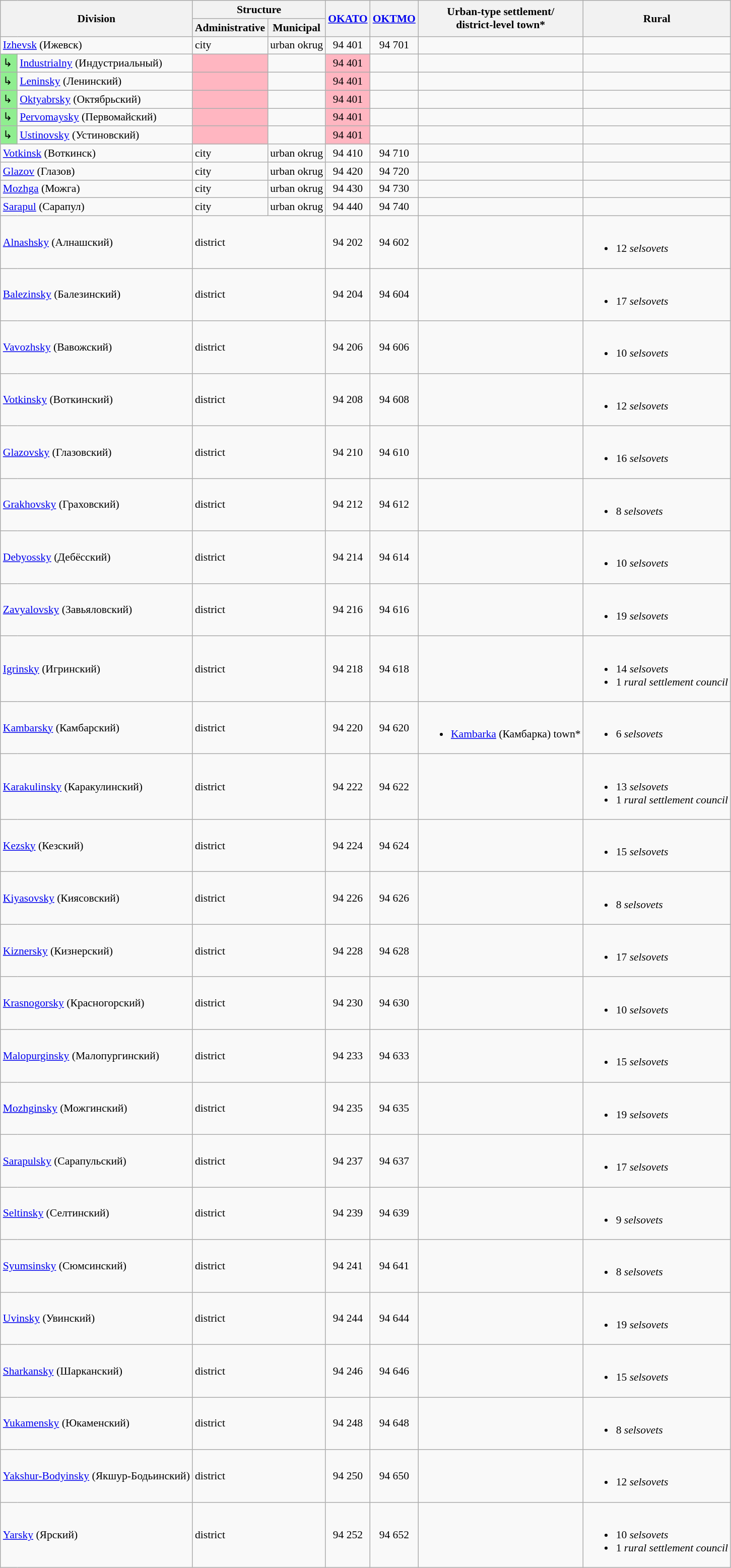<table class="wikitable" style="padding: 24em 0; border: 1px #aaa solid; border-collapse: collapse; font-size: 90%;">
<tr>
<th colspan="2" rowspan="2">Division</th>
<th colspan="2">Structure</th>
<th rowspan="2"><a href='#'>OKATO</a></th>
<th rowspan="2"><a href='#'>OKTMO</a></th>
<th rowspan="2">Urban-type settlement/<br>district-level town*</th>
<th rowspan="2">Rural</th>
</tr>
<tr>
<th>Administrative</th>
<th>Municipal</th>
</tr>
<tr>
<td colspan="2"><a href='#'>Izhevsk</a> (Ижевск)</td>
<td>city</td>
<td>urban okrug</td>
<td align="center">94 401</td>
<td align="center">94 701</td>
<td></td>
<td></td>
</tr>
<tr>
<td bgcolor="lightgreen">↳</td>
<td><a href='#'>Industrialny</a> (Индустриальный)</td>
<td bgcolor="lightpink"></td>
<td></td>
<td bgcolor="lightpink" align="center">94 401</td>
<td></td>
<td></td>
<td></td>
</tr>
<tr>
<td bgcolor="lightgreen">↳</td>
<td><a href='#'>Leninsky</a> (Ленинский)</td>
<td bgcolor="lightpink"></td>
<td></td>
<td bgcolor="lightpink" align="center">94 401</td>
<td></td>
<td></td>
<td></td>
</tr>
<tr>
<td bgcolor="lightgreen">↳</td>
<td><a href='#'>Oktyabrsky</a> (Октябрьский)</td>
<td bgcolor="lightpink"></td>
<td></td>
<td bgcolor="lightpink" align="center">94 401</td>
<td></td>
<td></td>
<td></td>
</tr>
<tr>
<td bgcolor="lightgreen">↳</td>
<td><a href='#'>Pervomaysky</a> (Первомайский)</td>
<td bgcolor="lightpink"></td>
<td></td>
<td bgcolor="lightpink" align="center">94 401</td>
<td></td>
<td></td>
<td></td>
</tr>
<tr>
<td bgcolor="lightgreen">↳</td>
<td><a href='#'>Ustinovsky</a> (Устиновский)</td>
<td bgcolor="lightpink"></td>
<td></td>
<td bgcolor="lightpink" align="center">94 401</td>
<td></td>
<td></td>
<td></td>
</tr>
<tr>
<td colspan="2"><a href='#'>Votkinsk</a> (Воткинск)</td>
<td>city</td>
<td>urban okrug</td>
<td align="center">94 410</td>
<td align="center">94 710</td>
<td></td>
<td></td>
</tr>
<tr>
<td colspan="2"><a href='#'>Glazov</a> (Глазов)</td>
<td>city</td>
<td>urban okrug</td>
<td align="center">94 420</td>
<td align="center">94 720</td>
<td></td>
<td></td>
</tr>
<tr>
<td colspan="2"><a href='#'>Mozhga</a> (Можга)</td>
<td>city</td>
<td>urban okrug</td>
<td align="center">94 430</td>
<td align="center">94 730</td>
<td></td>
<td></td>
</tr>
<tr>
<td colspan="2"><a href='#'>Sarapul</a> (Сарапул)</td>
<td>city</td>
<td>urban okrug</td>
<td align="center">94 440</td>
<td align="center">94 740</td>
<td></td>
<td></td>
</tr>
<tr>
<td colspan="2"><a href='#'>Alnashsky</a> (Алнашский)</td>
<td colspan="2">district</td>
<td align="center">94 202</td>
<td align="center">94 602</td>
<td></td>
<td><br><ul><li>12 <em>selsovets</em></li></ul></td>
</tr>
<tr>
<td colspan="2"><a href='#'>Balezinsky</a> (Балезинский)</td>
<td colspan="2">district</td>
<td align="center">94 204</td>
<td align="center">94 604</td>
<td></td>
<td><br><ul><li>17 <em>selsovets</em></li></ul></td>
</tr>
<tr>
<td colspan="2"><a href='#'>Vavozhsky</a> (Вавожский)</td>
<td colspan="2">district</td>
<td align="center">94 206</td>
<td align="center">94 606</td>
<td></td>
<td><br><ul><li>10 <em>selsovets</em></li></ul></td>
</tr>
<tr>
<td colspan="2"><a href='#'>Votkinsky</a> (Воткинский)</td>
<td colspan="2">district</td>
<td align="center">94 208</td>
<td align="center">94 608</td>
<td></td>
<td><br><ul><li>12 <em>selsovets</em></li></ul></td>
</tr>
<tr>
<td colspan="2"><a href='#'>Glazovsky</a> (Глазовский)</td>
<td colspan="2">district</td>
<td align="center">94 210</td>
<td align="center">94 610</td>
<td></td>
<td><br><ul><li>16 <em>selsovets</em></li></ul></td>
</tr>
<tr>
<td colspan="2"><a href='#'>Grakhovsky</a> (Граховский)</td>
<td colspan="2">district</td>
<td align="center">94 212</td>
<td align="center">94 612</td>
<td></td>
<td><br><ul><li>8 <em>selsovets</em></li></ul></td>
</tr>
<tr>
<td colspan="2"><a href='#'>Debyossky</a> (Дебёсский)</td>
<td colspan="2">district</td>
<td align="center">94 214</td>
<td align="center">94 614</td>
<td></td>
<td><br><ul><li>10 <em>selsovets</em></li></ul></td>
</tr>
<tr>
<td colspan="2"><a href='#'>Zavyalovsky</a> (Завьяловский)</td>
<td colspan="2">district</td>
<td align="center">94 216</td>
<td align="center">94 616</td>
<td></td>
<td><br><ul><li>19 <em>selsovets</em></li></ul></td>
</tr>
<tr>
<td colspan="2"><a href='#'>Igrinsky</a> (Игринский)</td>
<td colspan="2">district</td>
<td align="center">94 218</td>
<td align="center">94 618</td>
<td></td>
<td><br><ul><li>14 <em>selsovets</em></li><li>1 <em>rural settlement council</em></li></ul></td>
</tr>
<tr>
<td colspan="2"><a href='#'>Kambarsky</a> (Камбарский)</td>
<td colspan="2">district</td>
<td align="center">94 220</td>
<td align="center">94 620</td>
<td><br><ul><li><a href='#'>Kambarka</a> (Камбарка) town*</li></ul></td>
<td><br><ul><li>6 <em>selsovets</em></li></ul></td>
</tr>
<tr>
<td colspan="2"><a href='#'>Karakulinsky</a> (Каракулинский)</td>
<td colspan="2">district</td>
<td align="center">94 222</td>
<td align="center">94 622</td>
<td></td>
<td><br><ul><li>13 <em>selsovets</em></li><li>1 <em>rural settlement council</em></li></ul></td>
</tr>
<tr>
<td colspan="2"><a href='#'>Kezsky</a> (Кезский)</td>
<td colspan="2">district</td>
<td align="center">94 224</td>
<td align="center">94 624</td>
<td></td>
<td><br><ul><li>15 <em>selsovets</em></li></ul></td>
</tr>
<tr>
<td colspan="2"><a href='#'>Kiyasovsky</a> (Киясовский)</td>
<td colspan="2">district</td>
<td align="center">94 226</td>
<td align="center">94 626</td>
<td></td>
<td><br><ul><li>8 <em>selsovets</em></li></ul></td>
</tr>
<tr>
<td colspan="2"><a href='#'>Kiznersky</a> (Кизнерский)</td>
<td colspan="2">district</td>
<td align="center">94 228</td>
<td align="center">94 628</td>
<td></td>
<td><br><ul><li>17 <em>selsovets</em></li></ul></td>
</tr>
<tr>
<td colspan="2"><a href='#'>Krasnogorsky</a> (Красногорский)</td>
<td colspan="2">district</td>
<td align="center">94 230</td>
<td align="center">94 630</td>
<td></td>
<td><br><ul><li>10 <em>selsovets</em></li></ul></td>
</tr>
<tr>
<td colspan="2"><a href='#'>Malopurginsky</a> (Малопургинский)</td>
<td colspan="2">district</td>
<td align="center">94 233</td>
<td align="center">94 633</td>
<td></td>
<td><br><ul><li>15 <em>selsovets</em></li></ul></td>
</tr>
<tr>
<td colspan="2"><a href='#'>Mozhginsky</a> (Можгинский)</td>
<td colspan="2">district</td>
<td align="center">94 235</td>
<td align="center">94 635</td>
<td></td>
<td><br><ul><li>19 <em>selsovets</em></li></ul></td>
</tr>
<tr>
<td colspan="2"><a href='#'>Sarapulsky</a> (Сарапульский)</td>
<td colspan="2">district</td>
<td align="center">94 237</td>
<td align="center">94 637</td>
<td></td>
<td><br><ul><li>17 <em>selsovets</em></li></ul></td>
</tr>
<tr>
<td colspan="2"><a href='#'>Seltinsky</a> (Селтинский)</td>
<td colspan="2">district</td>
<td align="center">94 239</td>
<td align="center">94 639</td>
<td></td>
<td><br><ul><li>9 <em>selsovets</em></li></ul></td>
</tr>
<tr>
<td colspan="2"><a href='#'>Syumsinsky</a> (Сюмсинский)</td>
<td colspan="2">district</td>
<td align="center">94 241</td>
<td align="center">94 641</td>
<td></td>
<td><br><ul><li>8 <em>selsovets</em></li></ul></td>
</tr>
<tr>
<td colspan="2"><a href='#'>Uvinsky</a> (Увинский)</td>
<td colspan="2">district</td>
<td align="center">94 244</td>
<td align="center">94 644</td>
<td></td>
<td><br><ul><li>19 <em>selsovets</em></li></ul></td>
</tr>
<tr>
<td colspan="2"><a href='#'>Sharkansky</a> (Шарканский)</td>
<td colspan="2">district</td>
<td align="center">94 246</td>
<td align="center">94 646</td>
<td></td>
<td><br><ul><li>15 <em>selsovets</em></li></ul></td>
</tr>
<tr>
<td colspan="2"><a href='#'>Yukamensky</a> (Юкаменский)</td>
<td colspan="2">district</td>
<td align="center">94 248</td>
<td align="center">94 648</td>
<td></td>
<td><br><ul><li>8 <em>selsovets</em></li></ul></td>
</tr>
<tr>
<td colspan="2"><a href='#'>Yakshur-Bodyinsky</a> (Якшур-Бодьинский)</td>
<td colspan="2">district</td>
<td align="center">94 250</td>
<td align="center">94 650</td>
<td></td>
<td><br><ul><li>12 <em>selsovets</em></li></ul></td>
</tr>
<tr>
<td colspan="2"><a href='#'>Yarsky</a> (Ярский)</td>
<td colspan="2">district</td>
<td align="center">94 252</td>
<td align="center">94 652</td>
<td></td>
<td><br><ul><li>10 <em>selsovets</em></li><li>1 <em>rural settlement council</em></li></ul></td>
</tr>
</table>
